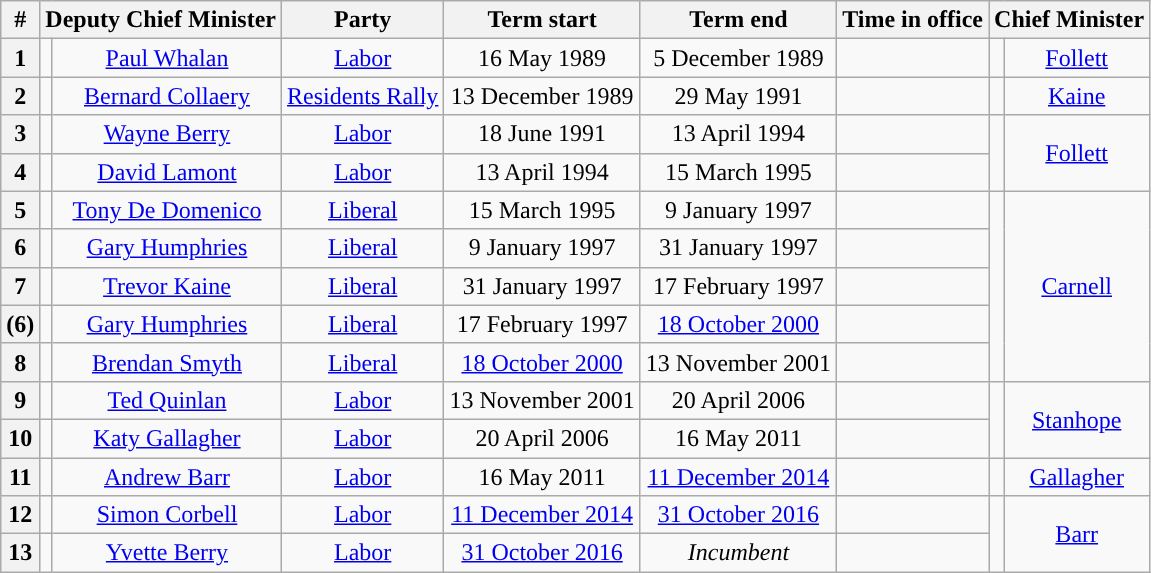<table class="wikitable" style="text-align:center">
<tr>
<th class=unsortable>#</th>
<th colspan=2>Deputy Chief Minister<br></th>
<th>Party</th>
<th>Term start</th>
<th>Term end</th>
<th>Time in office</th>
<th colspan=2>Chief Minister </th>
</tr>
<tr>
<th style="background:">1</th>
<td></td>
<td><a href='#'>Paul Whalan</a> <br> </td>
<td><a href='#'>Labor</a></td>
<td>16 May 1989</td>
<td>5 December 1989</td>
<td></td>
<td style="background-color: "></td>
<td><a href='#'>Follett</a> </td>
</tr>
<tr>
<th style="background:">2</th>
<td></td>
<td><a href='#'>Bernard Collaery</a> <br> </td>
<td><a href='#'>Residents Rally</a></td>
<td>13 December 1989</td>
<td>29 May 1991</td>
<td></td>
<td style="background-color: "></td>
<td><a href='#'>Kaine</a> </td>
</tr>
<tr>
<th style="background:">3</th>
<td></td>
<td><a href='#'>Wayne Berry</a> <br> </td>
<td><a href='#'>Labor</a></td>
<td>18 June 1991</td>
<td>13 April 1994</td>
<td></td>
<td rowspan=2; style="background-color: "></td>
<td rowspan=2><a href='#'>Follett</a> </td>
</tr>
<tr>
<th style="background:">4</th>
<td></td>
<td><a href='#'>David Lamont</a> <br> </td>
<td><a href='#'>Labor</a></td>
<td>13 April 1994</td>
<td>15 March 1995</td>
<td></td>
</tr>
<tr>
<th style="background:">5</th>
<td></td>
<td><a href='#'>Tony De Domenico</a> <br> </td>
<td><a href='#'>Liberal</a></td>
<td>15 March 1995</td>
<td>9 January 1997</td>
<td></td>
<td rowspan=5; style="background-color: "></td>
<td rowspan=5><a href='#'>Carnell</a> </td>
</tr>
<tr>
<th style="background:">6</th>
<td></td>
<td><a href='#'>Gary Humphries</a> <br> </td>
<td><a href='#'>Liberal</a></td>
<td>9 January 1997</td>
<td>31 January 1997</td>
<td></td>
</tr>
<tr>
<th style="background:">7</th>
<td></td>
<td><a href='#'>Trevor Kaine</a> <br> </td>
<td><a href='#'>Liberal</a></td>
<td>31 January 1997</td>
<td>17 February 1997</td>
<td></td>
</tr>
<tr>
<th style="background:">(6)</th>
<td></td>
<td><a href='#'>Gary Humphries</a> <br> </td>
<td><a href='#'>Liberal</a></td>
<td>17 February 1997</td>
<td><a href='#'>18 October 2000</a></td>
<td></td>
</tr>
<tr>
<th style="background:">8</th>
<td></td>
<td><a href='#'>Brendan Smyth</a> <br> </td>
<td><a href='#'>Liberal</a></td>
<td><a href='#'>18 October 2000</a></td>
<td>13 November 2001</td>
<td></td>
</tr>
<tr>
<th style="background:">9</th>
<td></td>
<td><a href='#'>Ted Quinlan</a> <br> </td>
<td><a href='#'>Labor</a></td>
<td>13 November 2001</td>
<td>20 April 2006</td>
<td></td>
<td rowspan=2; style="background-color: "></td>
<td rowspan=2><a href='#'>Stanhope</a> </td>
</tr>
<tr>
<th style="background:">10</th>
<td></td>
<td><a href='#'>Katy Gallagher</a> <br> </td>
<td><a href='#'>Labor</a></td>
<td>20 April 2006</td>
<td>16 May 2011</td>
<td></td>
</tr>
<tr>
<th style="background:">11</th>
<td></td>
<td><a href='#'>Andrew Barr</a> <br> </td>
<td><a href='#'>Labor</a></td>
<td>16 May 2011</td>
<td><a href='#'>11 December 2014</a></td>
<td></td>
<td style="background-color: "></td>
<td><a href='#'>Gallagher</a> </td>
</tr>
<tr>
<th style="background:">12</th>
<td></td>
<td><a href='#'>Simon Corbell</a> <br> </td>
<td><a href='#'>Labor</a></td>
<td><a href='#'>11 December 2014</a></td>
<td><a href='#'>31 October 2016</a></td>
<td></td>
<td rowspan=2; style="background-color: "></td>
<td rowspan=2><a href='#'>Barr</a> </td>
</tr>
<tr>
<th style="background:">13</th>
<td></td>
<td><a href='#'>Yvette Berry</a> <br> </td>
<td><a href='#'>Labor</a></td>
<td><a href='#'>31 October 2016</a></td>
<td><em>Incumbent</em></td>
<td><strong></strong></td>
</tr>
</table>
